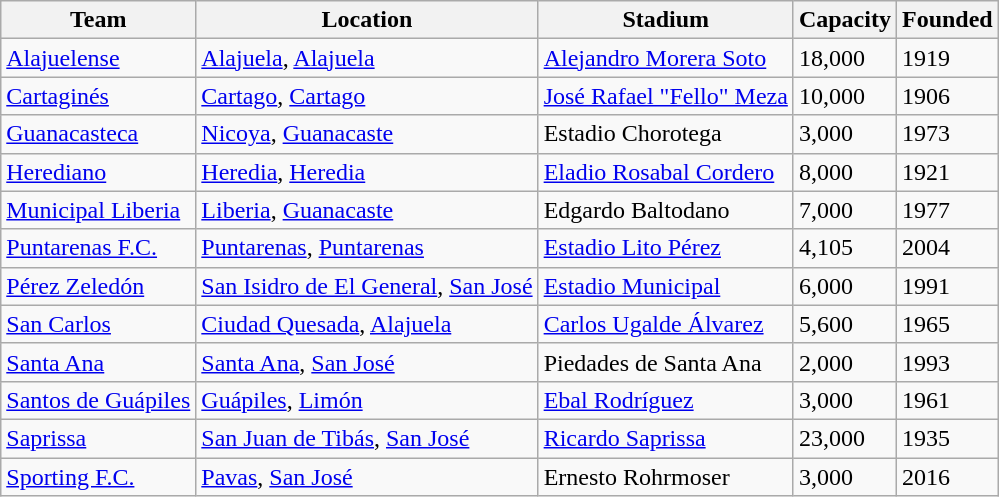<table class="wikitable sortable">
<tr>
<th>Team</th>
<th>Location</th>
<th>Stadium</th>
<th>Capacity</th>
<th>Founded</th>
</tr>
<tr>
<td><a href='#'>Alajuelense</a></td>
<td><a href='#'>Alajuela</a>, <a href='#'>Alajuela</a></td>
<td><a href='#'>Alejandro Morera Soto</a></td>
<td>18,000</td>
<td>1919</td>
</tr>
<tr>
<td><a href='#'>Cartaginés</a></td>
<td><a href='#'>Cartago</a>, <a href='#'>Cartago</a></td>
<td><a href='#'>José Rafael "Fello" Meza</a></td>
<td>10,000</td>
<td>1906</td>
</tr>
<tr>
<td><a href='#'>Guanacasteca</a></td>
<td><a href='#'>Nicoya</a>, <a href='#'>Guanacaste</a></td>
<td>Estadio Chorotega</td>
<td>3,000</td>
<td>1973</td>
</tr>
<tr>
<td><a href='#'>Herediano</a></td>
<td><a href='#'>Heredia</a>, <a href='#'>Heredia</a></td>
<td><a href='#'>Eladio Rosabal Cordero</a> </td>
<td>8,000</td>
<td>1921</td>
</tr>
<tr>
<td><a href='#'>Municipal Liberia</a></td>
<td><a href='#'>Liberia</a>, <a href='#'>Guanacaste</a></td>
<td>Edgardo Baltodano</td>
<td>7,000</td>
<td>1977</td>
</tr>
<tr>
<td><a href='#'>Puntarenas F.C.</a></td>
<td><a href='#'>Puntarenas</a>, <a href='#'>Puntarenas</a></td>
<td><a href='#'>Estadio Lito Pérez</a></td>
<td>4,105</td>
<td>2004</td>
</tr>
<tr>
<td><a href='#'>Pérez Zeledón</a></td>
<td><a href='#'>San Isidro de El General</a>, <a href='#'>San José</a></td>
<td><a href='#'>Estadio Municipal</a></td>
<td>6,000</td>
<td>1991</td>
</tr>
<tr>
<td><a href='#'>San Carlos</a></td>
<td><a href='#'>Ciudad Quesada</a>, <a href='#'>Alajuela</a></td>
<td><a href='#'>Carlos Ugalde Álvarez</a></td>
<td>5,600</td>
<td>1965</td>
</tr>
<tr>
<td><a href='#'>Santa Ana</a></td>
<td><a href='#'>Santa Ana</a>, <a href='#'>San José</a></td>
<td>Piedades de Santa Ana</td>
<td>2,000</td>
<td>1993</td>
</tr>
<tr>
<td><a href='#'>Santos de Guápiles</a></td>
<td><a href='#'>Guápiles</a>, <a href='#'>Limón</a></td>
<td><a href='#'>Ebal Rodríguez</a></td>
<td>3,000</td>
<td>1961</td>
</tr>
<tr>
<td><a href='#'>Saprissa</a></td>
<td><a href='#'>San Juan de Tibás</a>, <a href='#'>San José</a></td>
<td><a href='#'>Ricardo Saprissa</a></td>
<td>23,000</td>
<td>1935</td>
</tr>
<tr>
<td><a href='#'>Sporting F.C.</a></td>
<td><a href='#'>Pavas</a>, <a href='#'>San José</a></td>
<td>Ernesto Rohrmoser</td>
<td>3,000</td>
<td>2016</td>
</tr>
</table>
